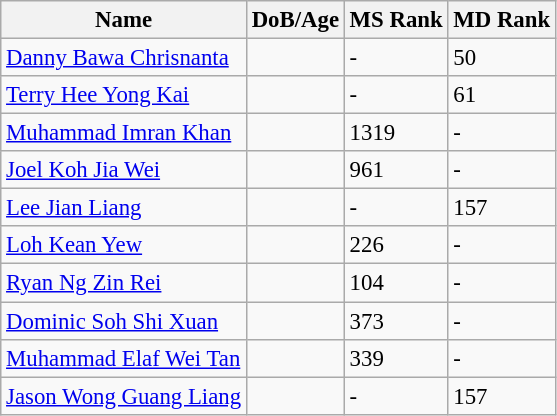<table class="wikitable" style="text-align: left; font-size:95%;">
<tr>
<th>Name</th>
<th>DoB/Age</th>
<th>MS Rank</th>
<th>MD Rank</th>
</tr>
<tr>
<td><a href='#'>Danny Bawa Chrisnanta</a></td>
<td></td>
<td>-</td>
<td>50</td>
</tr>
<tr>
<td><a href='#'>Terry Hee Yong Kai</a></td>
<td></td>
<td>-</td>
<td>61</td>
</tr>
<tr>
<td><a href='#'>Muhammad Imran Khan</a></td>
<td></td>
<td>1319</td>
<td>-</td>
</tr>
<tr>
<td><a href='#'>Joel Koh Jia Wei</a></td>
<td></td>
<td>961</td>
<td>-</td>
</tr>
<tr>
<td><a href='#'>Lee Jian Liang</a></td>
<td></td>
<td>-</td>
<td>157</td>
</tr>
<tr>
<td><a href='#'>Loh Kean Yew</a></td>
<td></td>
<td>226</td>
<td>-</td>
</tr>
<tr>
<td><a href='#'>Ryan Ng Zin Rei</a></td>
<td></td>
<td>104</td>
<td>-</td>
</tr>
<tr>
<td><a href='#'>Dominic Soh Shi Xuan</a></td>
<td></td>
<td>373</td>
<td>-</td>
</tr>
<tr>
<td><a href='#'>Muhammad Elaf Wei Tan</a></td>
<td></td>
<td>339</td>
<td>-</td>
</tr>
<tr>
<td><a href='#'>Jason Wong Guang Liang</a></td>
<td></td>
<td>-</td>
<td>157</td>
</tr>
</table>
